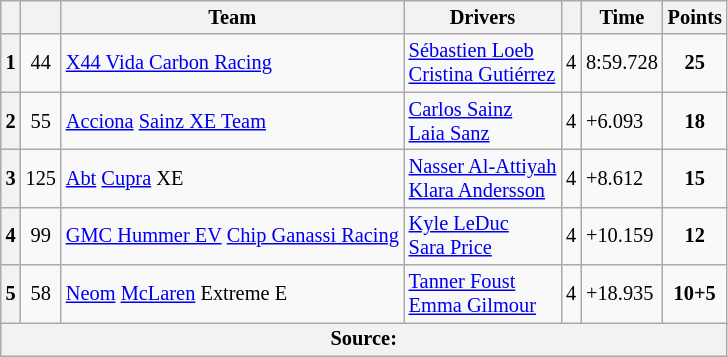<table class="wikitable" style="font-size: 85%">
<tr>
<th scope="col"></th>
<th scope="col"></th>
<th scope="col">Team</th>
<th scope="col">Drivers</th>
<th scope="col"></th>
<th scope="col">Time</th>
<th scope="col">Points</th>
</tr>
<tr>
<th scope=row>1</th>
<td align=center>44</td>
<td> <a href='#'>X44 Vida Carbon Racing</a></td>
<td> <a href='#'>Sébastien Loeb</a><br> <a href='#'>Cristina Gutiérrez</a></td>
<td>4</td>
<td>8:59.728</td>
<td align=center><strong>25</strong></td>
</tr>
<tr>
<th scope=row>2</th>
<td align=center>55</td>
<td> <a href='#'>Acciona</a>  <a href='#'>Sainz XE Team</a></td>
<td> <a href='#'>Carlos Sainz</a><br> <a href='#'>Laia Sanz</a></td>
<td>4</td>
<td>+6.093</td>
<td align=center><strong>18</strong></td>
</tr>
<tr>
<th scope=row>3</th>
<td align=center>125</td>
<td> <a href='#'>Abt</a> <a href='#'>Cupra</a> XE</td>
<td> <a href='#'>Nasser Al-Attiyah</a><br> <a href='#'>Klara Andersson</a></td>
<td>4</td>
<td>+8.612</td>
<td align=center><strong>15</strong></td>
</tr>
<tr>
<th scope=row>4</th>
<td align=center>99</td>
<td> <a href='#'>GMC Hummer EV</a> <a href='#'>Chip Ganassi Racing</a></td>
<td> <a href='#'>Kyle LeDuc</a><br> <a href='#'>Sara Price</a></td>
<td>4</td>
<td>+10.159</td>
<td align=center><strong>12</strong></td>
</tr>
<tr>
<th scope=row>5</th>
<td align=center>58</td>
<td> <a href='#'>Neom</a> <a href='#'>McLaren</a> Extreme E</td>
<td> <a href='#'>Tanner Foust</a><br> <a href='#'>Emma Gilmour</a></td>
<td>4</td>
<td>+18.935</td>
<td align=center><strong>10+5</strong></td>
</tr>
<tr>
<th colspan="7">Source:</th>
</tr>
</table>
